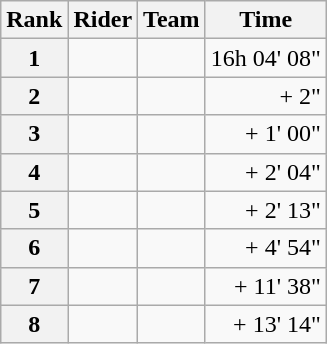<table class="wikitable" margin-bottom:0;">
<tr>
<th scope="col">Rank</th>
<th scope="col">Rider</th>
<th scope="col">Team</th>
<th scope="col">Time</th>
</tr>
<tr>
<th scope="row">1</th>
<td> </td>
<td></td>
<td style="text-align:right;">16h 04' 08"</td>
</tr>
<tr>
<th scope="row">2</th>
<td></td>
<td></td>
<td style="text-align:right;">+ 2"</td>
</tr>
<tr>
<th scope="row">3</th>
<td></td>
<td></td>
<td style="text-align:right;">+ 1' 00"</td>
</tr>
<tr>
<th scope="row">4</th>
<td></td>
<td></td>
<td style="text-align:right;">+ 2' 04"</td>
</tr>
<tr>
<th scope="row">5</th>
<td></td>
<td></td>
<td style="text-align:right;">+ 2' 13"</td>
</tr>
<tr>
<th scope="row">6</th>
<td></td>
<td></td>
<td style="text-align:right;">+ 4' 54"</td>
</tr>
<tr>
<th scope="row">7</th>
<td></td>
<td></td>
<td style="text-align:right;">+ 11' 38"</td>
</tr>
<tr>
<th scope="row">8</th>
<td></td>
<td></td>
<td style="text-align:right;">+ 13' 14"</td>
</tr>
</table>
